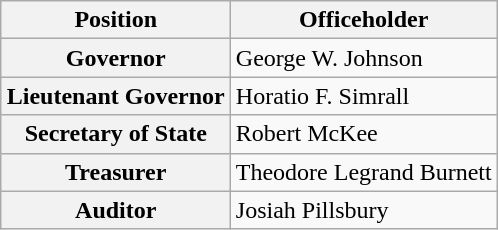<table class="wikitable" style="float:right; margin:0 0 0.5em 1em;" border="1">
<tr>
<th scope="col">Position</th>
<th scope="col">Officeholder</th>
</tr>
<tr>
<th scope="row">Governor</th>
<td>George W. Johnson</td>
</tr>
<tr>
<th scope="row">Lieutenant Governor</th>
<td>Horatio F. Simrall</td>
</tr>
<tr>
<th scope="row">Secretary of State</th>
<td>Robert McKee</td>
</tr>
<tr>
<th scope="row">Treasurer</th>
<td>Theodore Legrand Burnett</td>
</tr>
<tr>
<th scope="row">Auditor</th>
<td>Josiah Pillsbury</td>
</tr>
</table>
